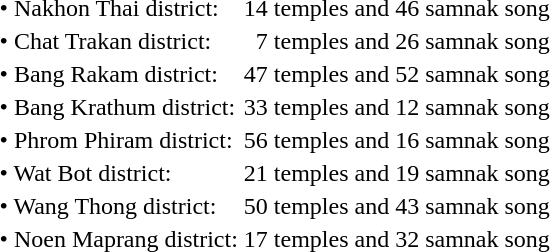<table>
<tr>
<td>• Nakhon Thai district:</td>
<td>14 temples and 46 samnak song</td>
</tr>
<tr>
<td>• Chat Trakan district:</td>
<td>  7 temples and 26 samnak song</td>
</tr>
<tr>
<td>• Bang Rakam district:</td>
<td>47 temples and 52 samnak song</td>
</tr>
<tr>
<td>• Bang Krathum district:</td>
<td>33 temples and 12 samnak song</td>
</tr>
<tr>
<td>• Phrom Phiram district:</td>
<td>56 temples and 16 samnak song</td>
</tr>
<tr>
<td>• Wat Bot district:</td>
<td>21 temples and 19 samnak song</td>
</tr>
<tr>
<td>• Wang Thong district:</td>
<td>50 temples and 43 samnak song</td>
</tr>
<tr>
<td>• Noen Maprang district:</td>
<td>17 temples and 32 samnak song</td>
</tr>
</table>
